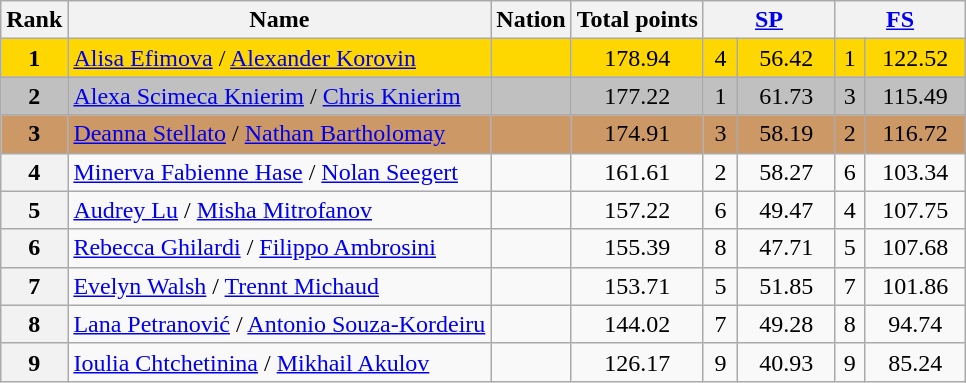<table class="wikitable sortable">
<tr>
<th>Rank</th>
<th>Name</th>
<th>Nation</th>
<th>Total points</th>
<th colspan="2" width="80px"><a href='#'>SP</a></th>
<th colspan="2" width="80px"><a href='#'>FS</a></th>
</tr>
<tr bgcolor="gold">
<td align="center"><strong>1</strong></td>
<td><a href='#'>Alisa Efimova</a> / <a href='#'>Alexander Korovin</a></td>
<td></td>
<td align="center">178.94</td>
<td align="center">4</td>
<td align="center">56.42</td>
<td align="center">1</td>
<td align="center">122.52</td>
</tr>
<tr bgcolor="silver">
<td align="center"><strong>2</strong></td>
<td><a href='#'>Alexa Scimeca Knierim</a> / <a href='#'>Chris Knierim</a></td>
<td></td>
<td align="center">177.22</td>
<td align="center">1</td>
<td align="center">61.73</td>
<td align="center">3</td>
<td align="center">115.49</td>
</tr>
<tr bgcolor="cc9966">
<td align="center"><strong>3</strong></td>
<td><a href='#'>Deanna Stellato</a> / <a href='#'>Nathan Bartholomay</a></td>
<td></td>
<td align="center">174.91</td>
<td align="center">3</td>
<td align="center">58.19</td>
<td align="center">2</td>
<td align="center">116.72</td>
</tr>
<tr>
<th>4</th>
<td><a href='#'>Minerva Fabienne Hase</a> / <a href='#'>Nolan Seegert</a></td>
<td></td>
<td align="center">161.61</td>
<td align="center">2</td>
<td align="center">58.27</td>
<td align="center">6</td>
<td align="center">103.34</td>
</tr>
<tr>
<th>5</th>
<td><a href='#'>Audrey Lu</a> / <a href='#'>Misha Mitrofanov</a></td>
<td></td>
<td align="center">157.22</td>
<td align="center">6</td>
<td align="center">49.47</td>
<td align="center">4</td>
<td align="center">107.75</td>
</tr>
<tr>
<th>6</th>
<td><a href='#'>Rebecca Ghilardi</a> / <a href='#'>Filippo Ambrosini</a></td>
<td></td>
<td align="center">155.39</td>
<td align="center">8</td>
<td align="center">47.71</td>
<td align="center">5</td>
<td align="center">107.68</td>
</tr>
<tr>
<th>7</th>
<td><a href='#'>Evelyn Walsh</a> / <a href='#'>Trennt Michaud</a></td>
<td></td>
<td align="center">153.71</td>
<td align="center">5</td>
<td align="center">51.85</td>
<td align="center">7</td>
<td align="center">101.86</td>
</tr>
<tr>
<th>8</th>
<td><a href='#'>Lana Petranović</a> / <a href='#'>Antonio Souza-Kordeiru</a></td>
<td></td>
<td align="center">144.02</td>
<td align="center">7</td>
<td align="center">49.28</td>
<td align="center">8</td>
<td align="center">94.74</td>
</tr>
<tr>
<th>9</th>
<td><a href='#'>Ioulia Chtchetinina</a> / <a href='#'>Mikhail Akulov</a></td>
<td></td>
<td align="center">126.17</td>
<td align="center">9</td>
<td align="center">40.93</td>
<td align="center">9</td>
<td align="center">85.24</td>
</tr>
</table>
